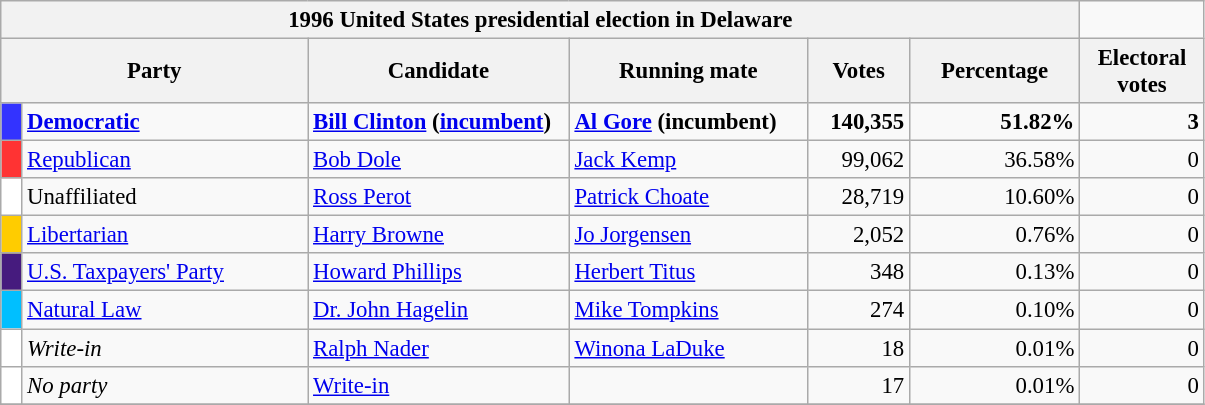<table class="wikitable" style="font-size: 95%;">
<tr>
<th colspan="6">1996 United States presidential election in Delaware</th>
</tr>
<tr>
<th colspan="2" style="width: 13em">Party</th>
<th style="width: 11em">Candidate</th>
<th style="width: 10em">Running mate</th>
<th style="width: 4em">Votes</th>
<th style="width: 7em">Percentage</th>
<th style="width: 5em">Electoral votes</th>
</tr>
<tr>
<th style="background-color:#3333FF; width: 3px"></th>
<td style="width: 130px"><strong><a href='#'>Democratic</a></strong></td>
<td><strong><a href='#'>Bill Clinton</a> (<a href='#'>incumbent</a>)</strong></td>
<td><strong><a href='#'>Al Gore</a></strong> <strong>(incumbent)</strong></td>
<td align="right"><strong>140,355</strong></td>
<td align="right"><strong>51.82%</strong></td>
<td align="right"><strong>3</strong></td>
</tr>
<tr>
<th style="background-color:#FF3333; width: 3px"></th>
<td style="width: 130px"><a href='#'>Republican</a></td>
<td><a href='#'>Bob Dole</a></td>
<td><a href='#'>Jack Kemp</a></td>
<td align="right">99,062</td>
<td align="right">36.58%</td>
<td align="right">0</td>
</tr>
<tr>
<th style="background-color:#FFFFFF; width: 3px"></th>
<td style="width: 130px">Unaffiliated</td>
<td><a href='#'>Ross Perot</a></td>
<td><a href='#'>Patrick Choate</a></td>
<td align="right">28,719</td>
<td align="right">10.60%</td>
<td align="right">0</td>
</tr>
<tr>
<th style="background-color:#FFCC00; width: 3px"></th>
<td style="width: 130px"><a href='#'>Libertarian</a></td>
<td><a href='#'>Harry Browne</a></td>
<td><a href='#'>Jo Jorgensen</a></td>
<td align="right">2,052</td>
<td align="right">0.76%</td>
<td align="right">0</td>
</tr>
<tr>
<th style="background-color:#461B7E; width: 3px"></th>
<td style="width: 130px"><a href='#'>U.S. Taxpayers' Party</a></td>
<td><a href='#'>Howard Phillips</a></td>
<td><a href='#'>Herbert Titus</a></td>
<td align="right">348</td>
<td align="right">0.13%</td>
<td align="right">0</td>
</tr>
<tr>
<th style="background-color:#00BFFF; width: 3px"></th>
<td style="width: 130px"><a href='#'>Natural Law</a></td>
<td><a href='#'>Dr. John Hagelin</a></td>
<td><a href='#'>Mike Tompkins</a></td>
<td align="right">274</td>
<td align="right">0.10%</td>
<td align="right">0</td>
</tr>
<tr>
<th style="background-color:#FFFFFF; width: 3px"></th>
<td style="width: 130px"><em>Write-in</em></td>
<td><a href='#'>Ralph Nader</a></td>
<td><a href='#'>Winona LaDuke</a></td>
<td align="right">18</td>
<td align="right">0.01%</td>
<td align="right">0</td>
</tr>
<tr>
<th style="background-color:#FFFFFF; width: 3px"></th>
<td style="width: 130px"><em>No party</em></td>
<td><a href='#'>Write-in</a></td>
<td></td>
<td align="right">17</td>
<td align="right">0.01%</td>
<td align="right">0</td>
</tr>
<tr>
</tr>
</table>
